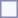<table style="border:1px solid #8888aa; background-color:#f7f8ff; padding:5px; font-size:95%; margin: 0px 12px 12px 0px;">
</table>
